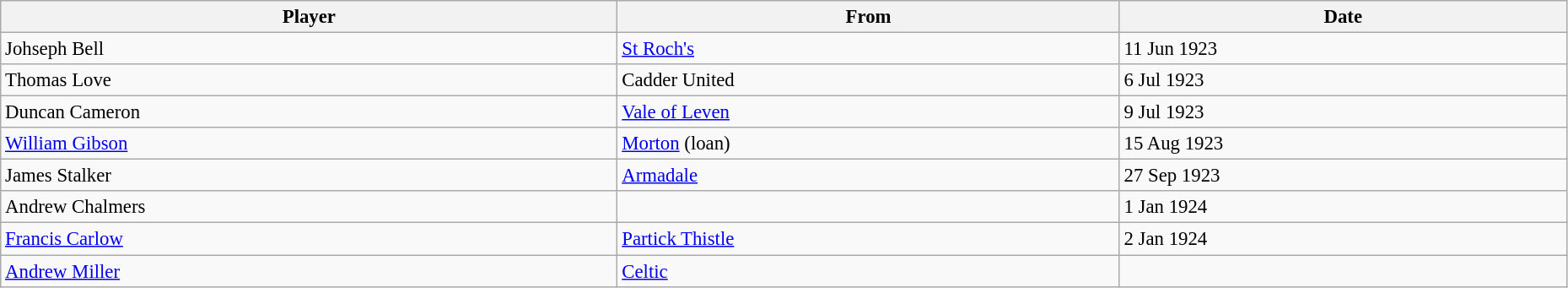<table class="wikitable" style="text-align:center; font-size:95%;width:98%; text-align:left">
<tr>
<th>Player</th>
<th>From</th>
<th>Date</th>
</tr>
<tr>
<td> Johseph Bell</td>
<td> <a href='#'>St Roch's</a></td>
<td>11 Jun 1923</td>
</tr>
<tr>
<td> Thomas Love</td>
<td> Cadder United</td>
<td>6 Jul 1923</td>
</tr>
<tr>
<td> Duncan Cameron</td>
<td> <a href='#'>Vale of Leven</a></td>
<td>9 Jul 1923</td>
</tr>
<tr>
<td> <a href='#'>William Gibson</a></td>
<td> <a href='#'>Morton</a> (loan)</td>
<td>15 Aug 1923</td>
</tr>
<tr>
<td> James Stalker</td>
<td> <a href='#'>Armadale</a></td>
<td>27 Sep 1923</td>
</tr>
<tr>
<td> Andrew Chalmers</td>
<td></td>
<td>1 Jan 1924</td>
</tr>
<tr>
<td> <a href='#'>Francis Carlow</a></td>
<td> <a href='#'>Partick Thistle</a></td>
<td>2 Jan 1924</td>
</tr>
<tr>
<td> <a href='#'>Andrew Miller</a></td>
<td> <a href='#'>Celtic</a></td>
<td></td>
</tr>
</table>
